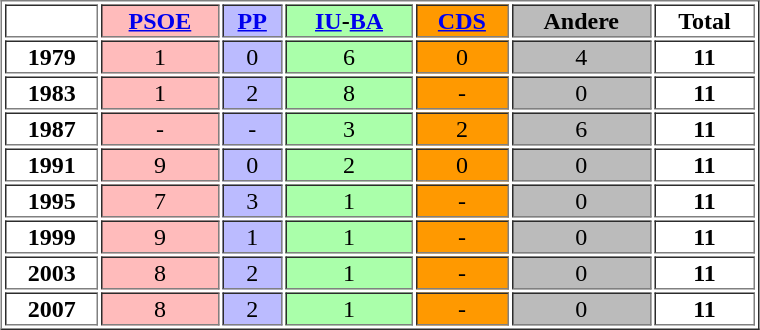<table border="1" width="40%" align="center">
<tr>
<th></th>
<th bgcolor="#ffbbbb" align="center"><a href='#'>PSOE</a></th>
<th bgcolor="#bbbbff" align="center"><a href='#'>PP</a></th>
<th bgcolor="#AAffAA" align="center"><a href='#'>IU</a>-<a href='#'>BA</a></th>
<th bgcolor="#ff9900" align="center"><a href='#'>CDS</a></th>
<th bgcolor="#bbbbbb" align="center">Andere</th>
<th align="center">Total</th>
</tr>
<tr>
<td align="center"><strong>1979</strong></td>
<td bgcolor="#ffbbbb" align="center">1</td>
<td bgcolor="#bbbbff" align="center">0</td>
<td bgcolor="#AAffAA" align="center">6</td>
<td bgcolor="#ff9900" align="center">0</td>
<td bgcolor="#bbbbbb" align="center">4</td>
<td align="center"><strong>11</strong></td>
</tr>
<tr>
<td align="center"><strong>1983</strong></td>
<td bgcolor="#ffbbbb" align="center">1</td>
<td bgcolor="#bbbbff" align="center">2</td>
<td bgcolor="#AAffAA" align="center">8</td>
<td bgcolor="#ff9900" align="center">-</td>
<td bgcolor="#bbbbbb" align="center">0</td>
<td align="center"><strong>11</strong></td>
</tr>
<tr>
<td align="center"><strong>1987</strong></td>
<td bgcolor="#ffbbbb" align="center">-</td>
<td bgcolor="#bbbbff" align="center">-</td>
<td bgcolor="#AAffAA" align="center">3</td>
<td bgcolor="#ff9900" align="center">2</td>
<td bgcolor="#bbbbbb" align="center">6</td>
<td align="center"><strong>11</strong></td>
</tr>
<tr>
<td align="center"><strong>1991</strong></td>
<td bgcolor="#ffbbbb" align="center">9</td>
<td bgcolor="#bbbbff" align="center">0</td>
<td bgcolor="#AAffAA" align="center">2</td>
<td bgcolor="#ff9900" align="center">0</td>
<td bgcolor="#bbbbbb" align="center">0</td>
<td align="center"><strong>11</strong></td>
</tr>
<tr>
<td align="center"><strong>1995</strong></td>
<td bgcolor="#ffbbbb" align="center">7</td>
<td bgcolor="#bbbbff" align="center">3</td>
<td bgcolor="#AAffAA" align="center">1</td>
<td bgcolor="#ff9900" align="center">-</td>
<td bgcolor="#bbbbbb" align="center">0</td>
<td align="center"><strong>11</strong></td>
</tr>
<tr>
<td align="center"><strong>1999</strong></td>
<td bgcolor="#ffbbbb" align="center">9</td>
<td bgcolor="#bbbbff" align="center">1</td>
<td bgcolor="#AAffAA" align="center">1</td>
<td bgcolor="#ff9900" align="center">-</td>
<td bgcolor="#bbbbbb" align="center">0</td>
<td align="center"><strong>11</strong></td>
</tr>
<tr>
<td align="center"><strong>2003</strong></td>
<td bgcolor="#ffbbbb" align="center">8</td>
<td bgcolor="#bbbbff" align="center">2</td>
<td bgcolor="#AAffAA" align="center">1</td>
<td bgcolor="#ff9900" align="center">-</td>
<td bgcolor="#bbbbbb" align="center">0</td>
<td align="center"><strong>11</strong></td>
</tr>
<tr>
<td align="center"><strong>2007</strong></td>
<td bgcolor="#ffbbbb" align="center">8</td>
<td bgcolor="#bbbbff" align="center">2</td>
<td bgcolor="#AAffAA" align="center">1</td>
<td bgcolor="#ff9900" align="center">-</td>
<td bgcolor="#bbbbbb" align="center">0</td>
<td align="center"><strong>11</strong></td>
</tr>
</table>
